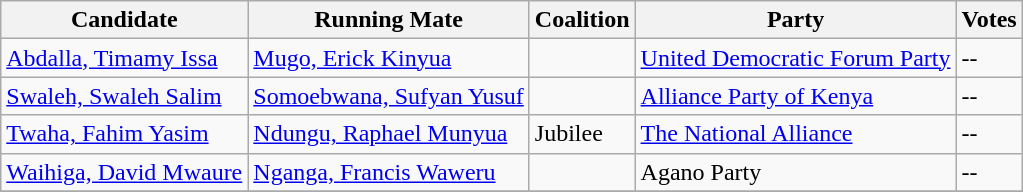<table class="wikitable sortable">
<tr>
<th>Candidate</th>
<th>Running Mate</th>
<th>Coalition</th>
<th>Party</th>
<th>Votes</th>
</tr>
<tr>
<td><a href='#'>Abdalla, Timamy Issa</a></td>
<td><a href='#'>Mugo, Erick Kinyua</a></td>
<td></td>
<td><a href='#'>United Democratic Forum Party</a></td>
<td>--</td>
</tr>
<tr>
<td><a href='#'>Swaleh, Swaleh Salim</a></td>
<td><a href='#'>Somoebwana, Sufyan Yusuf</a></td>
<td></td>
<td><a href='#'>Alliance Party of Kenya</a></td>
<td>--</td>
</tr>
<tr>
<td><a href='#'>Twaha, Fahim Yasim</a></td>
<td><a href='#'>Ndungu, Raphael Munyua</a></td>
<td>Jubilee</td>
<td><a href='#'>The National Alliance</a></td>
<td>--</td>
</tr>
<tr>
<td><a href='#'>Waihiga, David Mwaure</a></td>
<td><a href='#'>Nganga, Francis Waweru</a></td>
<td></td>
<td>Agano Party</td>
<td>--</td>
</tr>
<tr>
</tr>
</table>
